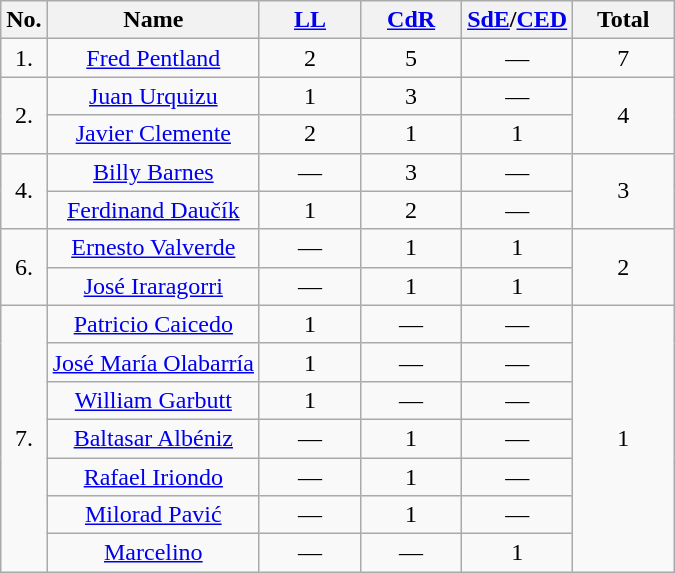<table class="wikitable sortable" style="text-align: center;">
<tr>
<th>No.</th>
<th>Name</th>
<th width=60px><a href='#'>LL</a></th>
<th width=60px><a href='#'>CdR</a></th>
<th width=60px><a href='#'>SdE</a>/<a href='#'>CED</a></th>
<th width=60px>Total</th>
</tr>
<tr>
<td>1.</td>
<td> <a href='#'>Fred Pentland</a></td>
<td>2</td>
<td>5</td>
<td>—</td>
<td>7</td>
</tr>
<tr>
<td rowspan=2>2.</td>
<td> <a href='#'>Juan Urquizu</a></td>
<td>1</td>
<td>3</td>
<td>—</td>
<td rowspan=2>4</td>
</tr>
<tr>
<td> <a href='#'>Javier Clemente</a></td>
<td>2</td>
<td>1</td>
<td>1</td>
</tr>
<tr>
<td rowspan=2>4.</td>
<td> <a href='#'>Billy Barnes</a></td>
<td>—</td>
<td>3</td>
<td>—</td>
<td rowspan=2>3</td>
</tr>
<tr>
<td> <a href='#'>Ferdinand Daučík</a></td>
<td>1</td>
<td>2</td>
<td>—</td>
</tr>
<tr>
<td rowspan="2">6.</td>
<td> <a href='#'>Ernesto Valverde</a></td>
<td>—</td>
<td>1</td>
<td>1</td>
<td rowspan="2">2</td>
</tr>
<tr>
<td> <a href='#'>José Iraragorri</a></td>
<td>—</td>
<td>1</td>
<td>1</td>
</tr>
<tr>
<td rowspan="7">7.</td>
<td> <a href='#'>Patricio Caicedo</a></td>
<td>1</td>
<td>—</td>
<td>—</td>
<td rowspan="7">1</td>
</tr>
<tr>
<td> <a href='#'>José María Olabarría</a></td>
<td>1</td>
<td>—</td>
<td>—</td>
</tr>
<tr>
<td> <a href='#'>William Garbutt</a></td>
<td>1</td>
<td>—</td>
<td>—</td>
</tr>
<tr>
<td> <a href='#'>Baltasar Albéniz</a></td>
<td>—</td>
<td>1</td>
<td>—</td>
</tr>
<tr>
<td> <a href='#'>Rafael Iriondo</a></td>
<td>—</td>
<td>1</td>
<td>—</td>
</tr>
<tr>
<td> <a href='#'>Milorad Pavić</a></td>
<td>—</td>
<td>1</td>
<td>—</td>
</tr>
<tr>
<td> <a href='#'>Marcelino</a></td>
<td>—</td>
<td>—</td>
<td>1</td>
</tr>
</table>
